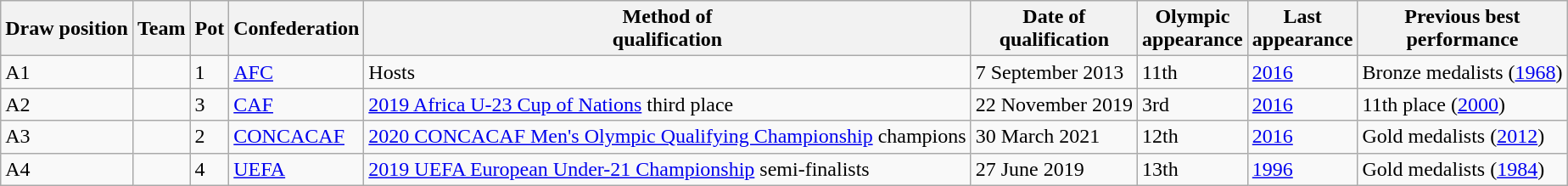<table class="wikitable sortable">
<tr>
<th>Draw position</th>
<th>Team</th>
<th>Pot</th>
<th>Confederation</th>
<th>Method of<br>qualification</th>
<th>Date of<br>qualification</th>
<th>Olympic<br>appearance</th>
<th>Last<br>appearance</th>
<th>Previous best<br>performance</th>
</tr>
<tr>
<td>A1</td>
<td style=white-space:nowrap></td>
<td>1</td>
<td><a href='#'>AFC</a></td>
<td>Hosts</td>
<td>7 September 2013</td>
<td data-sort-value="11">11th</td>
<td><a href='#'>2016</a></td>
<td data-sort-value="3">Bronze medalists (<a href='#'>1968</a>)</td>
</tr>
<tr>
<td>A2</td>
<td style=white-space:nowrap></td>
<td>3</td>
<td><a href='#'>CAF</a></td>
<td><a href='#'>2019 Africa U-23 Cup of Nations</a> third place</td>
<td>22 November 2019</td>
<td data-sort-value="3">3rd</td>
<td><a href='#'>2016</a></td>
<td data-sort-value="11">11th place (<a href='#'>2000</a>)</td>
</tr>
<tr>
<td>A3</td>
<td style=white-space:nowrap></td>
<td>2</td>
<td><a href='#'>CONCACAF</a></td>
<td><a href='#'>2020 CONCACAF Men's Olympic Qualifying Championship</a> champions</td>
<td>30 March 2021</td>
<td data-sort-value="12">12th</td>
<td><a href='#'>2016</a></td>
<td data-sort-value="1">Gold medalists (<a href='#'>2012</a>)</td>
</tr>
<tr>
<td>A4</td>
<td style=white-space:nowrap></td>
<td>4</td>
<td><a href='#'>UEFA</a></td>
<td><a href='#'>2019 UEFA European Under-21 Championship</a> semi-finalists</td>
<td>27 June 2019</td>
<td data-sort-value="13">13th</td>
<td><a href='#'>1996</a></td>
<td data-sort-value="1">Gold medalists (<a href='#'>1984</a>)</td>
</tr>
</table>
